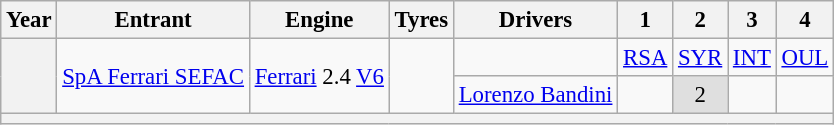<table class="wikitable" style="text-align:center; font-size:95%">
<tr>
<th>Year</th>
<th>Entrant</th>
<th>Engine</th>
<th>Tyres</th>
<th>Drivers</th>
<th>1</th>
<th>2</th>
<th>3</th>
<th>4</th>
</tr>
<tr>
<th rowspan=2></th>
<td rowspan=2><a href='#'>SpA Ferrari SEFAC</a></td>
<td rowspan=2><a href='#'>Ferrari</a> 2.4 <a href='#'>V6</a></td>
<td rowspan=2> </td>
<td></td>
<td><a href='#'>RSA</a></td>
<td><a href='#'>SYR</a></td>
<td><a href='#'>INT</a></td>
<td><a href='#'>OUL</a></td>
</tr>
<tr>
<td align="left"><a href='#'>Lorenzo Bandini</a></td>
<td></td>
<td style="background:#DFDFDF;">2</td>
<td></td>
<td></td>
</tr>
<tr>
<th colspan="9"></th>
</tr>
</table>
